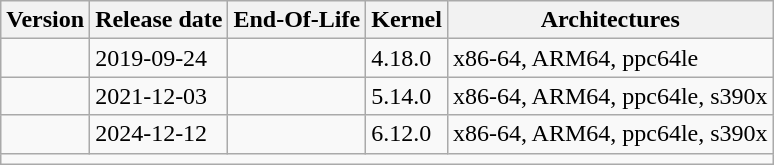<table class="wikitable">
<tr>
<th>Version</th>
<th>Release date</th>
<th>End-Of-Life</th>
<th>Kernel</th>
<th>Architectures</th>
</tr>
<tr>
<td></td>
<td>2019-09-24</td>
<td></td>
<td>4.18.0</td>
<td>x86-64, ARM64, ppc64le</td>
</tr>
<tr>
<td></td>
<td>2021-12-03</td>
<td></td>
<td>5.14.0</td>
<td>x86-64, ARM64, ppc64le, s390x</td>
</tr>
<tr>
<td></td>
<td>2024-12-12</td>
<td></td>
<td>6.12.0</td>
<td>x86-64, ARM64, ppc64le, s390x</td>
</tr>
<tr>
<td colspan="5"><small></small></td>
</tr>
</table>
